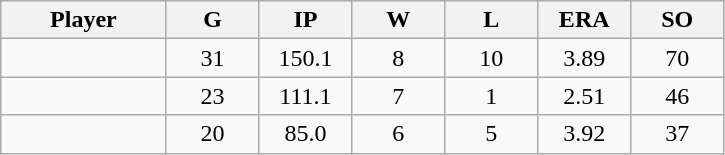<table class="wikitable sortable">
<tr>
<th bgcolor="#DDDDFF" width="16%">Player</th>
<th bgcolor="#DDDDFF" width="9%">G</th>
<th bgcolor="#DDDDFF" width="9%">IP</th>
<th bgcolor="#DDDDFF" width="9%">W</th>
<th bgcolor="#DDDDFF" width="9%">L</th>
<th bgcolor="#DDDDFF" width="9%">ERA</th>
<th bgcolor="#DDDDFF" width="9%">SO</th>
</tr>
<tr align="center">
<td></td>
<td>31</td>
<td>150.1</td>
<td>8</td>
<td>10</td>
<td>3.89</td>
<td>70</td>
</tr>
<tr align="center">
<td></td>
<td>23</td>
<td>111.1</td>
<td>7</td>
<td>1</td>
<td>2.51</td>
<td>46</td>
</tr>
<tr align="center">
<td></td>
<td>20</td>
<td>85.0</td>
<td>6</td>
<td>5</td>
<td>3.92</td>
<td>37</td>
</tr>
</table>
